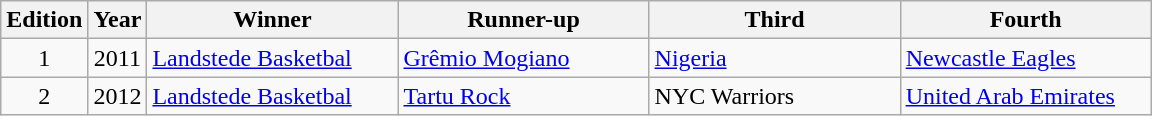<table class="wikitable sortable" style="text-align:center">
<tr>
<th>Edition</th>
<th>Year</th>
<th style="width:160px;">Winner</th>
<th style="width:160px;">Runner-up</th>
<th style="width:160px;">Third</th>
<th style="width:160px;">Fourth</th>
</tr>
<tr>
<td>1</td>
<td>2011</td>
<td align="left"> <a href='#'>Landstede Basketbal</a></td>
<td align="left"> <a href='#'>Grêmio Mogiano</a></td>
<td align="left"> <a href='#'>Nigeria</a></td>
<td align="left"> <a href='#'>Newcastle Eagles</a></td>
</tr>
<tr>
<td>2</td>
<td>2012</td>
<td align="left"> <a href='#'>Landstede Basketbal</a></td>
<td align="left"> <a href='#'>Tartu Rock</a></td>
<td align="left"> NYC Warriors</td>
<td align="left"> <a href='#'>United Arab Emirates</a></td>
</tr>
</table>
